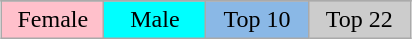<table class="wikitable" style="margin:1em auto; text-align:center;">
<tr>
</tr>
<tr>
<td style="background:pink;" width="20%">Female</td>
<td style="background:cyan;" width="20%">Male</td>
<td style="background:#8ab8e6;" width="20%">Top 10</td>
<td bgcolor="CCCCCC" width="20%">Top 22</td>
</tr>
</table>
